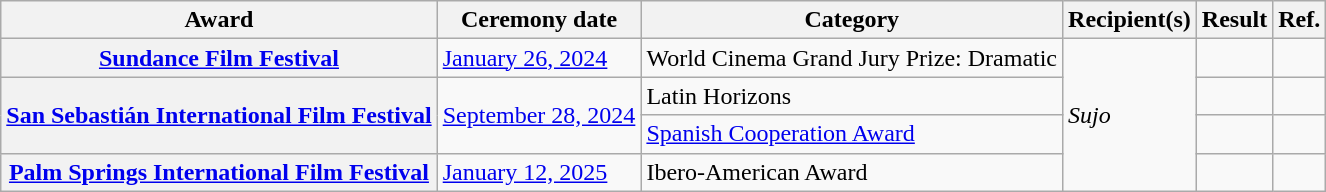<table class="wikitable sortable plainrowheaders">
<tr>
<th scope="col">Award</th>
<th scope="col">Ceremony date</th>
<th scope="col">Category</th>
<th scope="col">Recipient(s)</th>
<th scope="col">Result</th>
<th scope="col" class="unsortable">Ref.</th>
</tr>
<tr>
<th scope="row"><a href='#'>Sundance Film Festival</a></th>
<td><a href='#'>January 26, 2024</a></td>
<td>World Cinema Grand Jury Prize: Dramatic</td>
<td rowspan="4"><em>Sujo</em></td>
<td></td>
<td align="center"></td>
</tr>
<tr>
<th scope="row" rowspan="2"><a href='#'>San Sebastián International Film Festival</a></th>
<td rowspan="2"><a href='#'>September 28, 2024</a></td>
<td>Latin Horizons</td>
<td></td>
<td align="center"></td>
</tr>
<tr>
<td><a href='#'>Spanish Cooperation Award</a></td>
<td></td>
<td align="center"></td>
</tr>
<tr>
<th scope="row"><a href='#'>Palm Springs International Film Festival</a></th>
<td><a href='#'>January 12, 2025</a></td>
<td>Ibero-American Award</td>
<td></td>
<td align="center"></td>
</tr>
</table>
